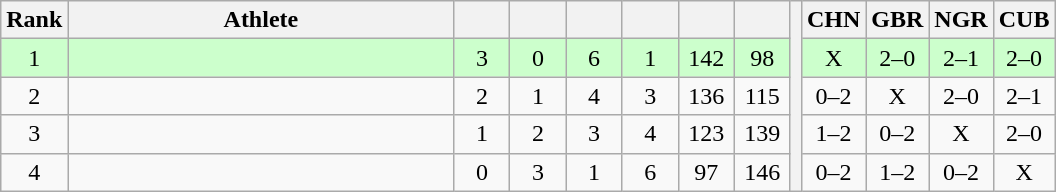<table class="wikitable" style="text-align:center">
<tr>
<th>Rank</th>
<th width=250>Athlete</th>
<th width=30></th>
<th width=30></th>
<th width=30></th>
<th width=30></th>
<th width=30></th>
<th width=30></th>
<th rowspan=5></th>
<th width=30>CHN</th>
<th width=30>GBR</th>
<th width=30>NGR</th>
<th width=30>CUB</th>
</tr>
<tr style="background-color:#ccffcc;">
<td>1</td>
<td align=left></td>
<td>3</td>
<td>0</td>
<td>6</td>
<td>1</td>
<td>142</td>
<td>98</td>
<td>X</td>
<td>2–0</td>
<td>2–1</td>
<td>2–0</td>
</tr>
<tr>
<td>2</td>
<td align=left></td>
<td>2</td>
<td>1</td>
<td>4</td>
<td>3</td>
<td>136</td>
<td>115</td>
<td>0–2</td>
<td>X</td>
<td>2–0</td>
<td>2–1</td>
</tr>
<tr>
<td>3</td>
<td align=left></td>
<td>1</td>
<td>2</td>
<td>3</td>
<td>4</td>
<td>123</td>
<td>139</td>
<td>1–2</td>
<td>0–2</td>
<td>X</td>
<td>2–0</td>
</tr>
<tr>
<td>4</td>
<td align=left></td>
<td>0</td>
<td>3</td>
<td>1</td>
<td>6</td>
<td>97</td>
<td>146</td>
<td>0–2</td>
<td>1–2</td>
<td>0–2</td>
<td>X</td>
</tr>
</table>
